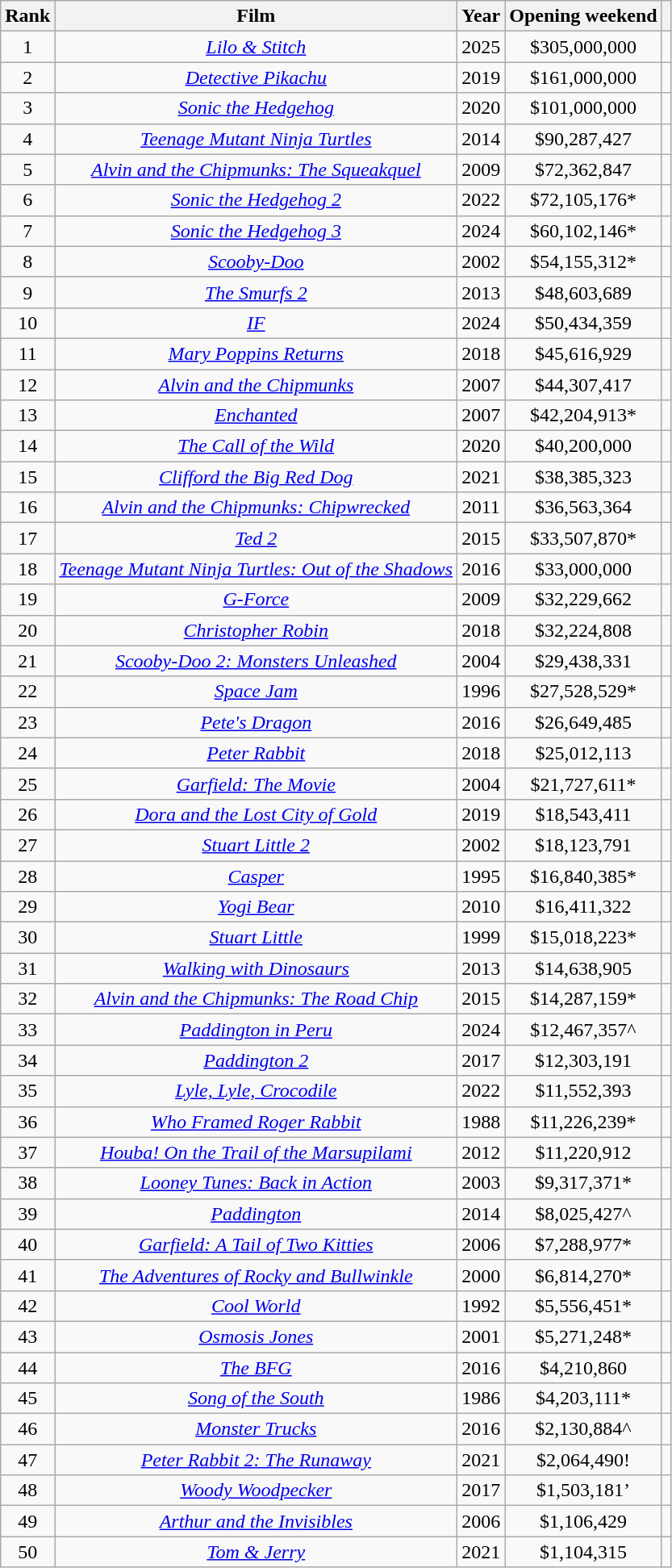<table class="wikitable sortable" style="text-align:center">
<tr>
<th>Rank</th>
<th>Film</th>
<th>Year</th>
<th>Opening weekend</th>
<th class="unsortable"></th>
</tr>
<tr>
<td>1</td>
<td><em><a href='#'>Lilo & Stitch</a></em></td>
<td>2025</td>
<td>$305,000,000</td>
<td></td>
</tr>
<tr>
<td>2</td>
<td><em><a href='#'>Detective Pikachu</a></em></td>
<td>2019</td>
<td>$161,000,000</td>
<td></td>
</tr>
<tr>
<td>3</td>
<td><em><a href='#'>Sonic the Hedgehog</a></em></td>
<td>2020</td>
<td>$101,000,000</td>
<td></td>
</tr>
<tr>
<td>4</td>
<td><em><a href='#'>Teenage Mutant Ninja Turtles</a></em></td>
<td>2014</td>
<td>$90,287,427</td>
<td></td>
</tr>
<tr>
<td>5</td>
<td><em><a href='#'>Alvin and the Chipmunks: The Squeakquel</a></em></td>
<td>2009</td>
<td>$72,362,847</td>
<td></td>
</tr>
<tr>
<td>6</td>
<td><a href='#'><em>Sonic the Hedgehog 2</em></a></td>
<td>2022</td>
<td>$72,105,176*</td>
<td></td>
</tr>
<tr>
<td>7</td>
<td><a href='#'><em>Sonic the Hedgehog 3</em></a></td>
<td>2024</td>
<td>$60,102,146*</td>
<td></td>
</tr>
<tr>
<td>8</td>
<td><em><a href='#'>Scooby-Doo</a></em></td>
<td>2002</td>
<td>$54,155,312*</td>
<td></td>
</tr>
<tr>
<td>9</td>
<td><em><a href='#'>The Smurfs 2</a></em></td>
<td>2013</td>
<td>$48,603,689</td>
<td></td>
</tr>
<tr>
<td>10</td>
<td><em><a href='#'>IF</a></em></td>
<td>2024</td>
<td>$50,434,359</td>
<td></td>
</tr>
<tr>
<td>11</td>
<td><em><a href='#'>Mary Poppins Returns</a></em></td>
<td>2018</td>
<td>$45,616,929</td>
<td></td>
</tr>
<tr>
<td>12</td>
<td><em><a href='#'>Alvin and the Chipmunks</a></em></td>
<td>2007</td>
<td>$44,307,417</td>
<td></td>
</tr>
<tr>
<td>13</td>
<td><em><a href='#'>Enchanted</a></em></td>
<td>2007</td>
<td>$42,204,913*</td>
<td></td>
</tr>
<tr>
<td>14</td>
<td><em><a href='#'>The Call of the Wild</a></em></td>
<td>2020</td>
<td>$40,200,000</td>
<td></td>
</tr>
<tr>
<td>15</td>
<td><em><a href='#'>Clifford the Big Red Dog</a></em></td>
<td>2021</td>
<td>$38,385,323</td>
<td></td>
</tr>
<tr>
<td>16</td>
<td><em><a href='#'>Alvin and the Chipmunks: Chipwrecked</a></em></td>
<td>2011</td>
<td>$36,563,364</td>
<td></td>
</tr>
<tr>
<td>17</td>
<td><em><a href='#'>Ted 2</a></em></td>
<td>2015</td>
<td>$33,507,870*</td>
<td></td>
</tr>
<tr>
<td>18</td>
<td><em><a href='#'>Teenage Mutant Ninja Turtles: Out of the Shadows</a></em></td>
<td>2016</td>
<td>$33,000,000</td>
<td></td>
</tr>
<tr>
<td>19</td>
<td><em><a href='#'>G-Force</a></em></td>
<td>2009</td>
<td>$32,229,662</td>
<td></td>
</tr>
<tr>
<td>20</td>
<td><em><a href='#'>Christopher Robin</a></em></td>
<td>2018</td>
<td>$32,224,808</td>
<td></td>
</tr>
<tr>
<td>21</td>
<td><em><a href='#'>Scooby-Doo 2: Monsters Unleashed</a></em></td>
<td>2004</td>
<td>$29,438,331</td>
<td></td>
</tr>
<tr>
<td>22</td>
<td><em><a href='#'>Space Jam</a></em></td>
<td>1996</td>
<td>$27,528,529*</td>
<td></td>
</tr>
<tr>
<td>23</td>
<td><em><a href='#'>Pete's Dragon</a></em></td>
<td>2016</td>
<td>$26,649,485</td>
<td></td>
</tr>
<tr>
<td>24</td>
<td><em><a href='#'>Peter Rabbit</a></em></td>
<td>2018</td>
<td>$25,012,113</td>
<td></td>
</tr>
<tr>
<td>25</td>
<td><em><a href='#'>Garfield: The Movie</a></em></td>
<td>2004</td>
<td>$21,727,611*</td>
<td></td>
</tr>
<tr>
<td>26</td>
<td><em><a href='#'>Dora and the Lost City of Gold</a></em></td>
<td>2019</td>
<td>$18,543,411</td>
<td></td>
</tr>
<tr>
<td>27</td>
<td><em><a href='#'>Stuart Little 2</a></em></td>
<td>2002</td>
<td>$18,123,791</td>
<td></td>
</tr>
<tr>
<td>28</td>
<td><em><a href='#'>Casper</a></em></td>
<td>1995</td>
<td>$16,840,385*</td>
<td></td>
</tr>
<tr>
<td>29</td>
<td><em><a href='#'>Yogi Bear</a></em></td>
<td>2010</td>
<td>$16,411,322</td>
<td></td>
</tr>
<tr>
<td>30</td>
<td><em><a href='#'>Stuart Little</a></em></td>
<td>1999</td>
<td>$15,018,223*</td>
<td></td>
</tr>
<tr>
<td>31</td>
<td><em><a href='#'>Walking with Dinosaurs</a></em></td>
<td>2013</td>
<td>$14,638,905</td>
<td></td>
</tr>
<tr>
<td>32</td>
<td><em><a href='#'>Alvin and the Chipmunks: The Road Chip</a></em></td>
<td>2015</td>
<td>$14,287,159*</td>
<td></td>
</tr>
<tr>
<td>33</td>
<td><em><a href='#'>Paddington in Peru</a></em></td>
<td>2024</td>
<td>$12,467,357^</td>
<td></td>
</tr>
<tr>
<td>34</td>
<td><em><a href='#'>Paddington 2</a></em></td>
<td>2017</td>
<td>$12,303,191</td>
<td></td>
</tr>
<tr>
<td>35</td>
<td><em><a href='#'>Lyle, Lyle, Crocodile</a></em></td>
<td>2022</td>
<td>$11,552,393</td>
<td></td>
</tr>
<tr>
<td>36</td>
<td><em><a href='#'>Who Framed Roger Rabbit</a></em></td>
<td>1988</td>
<td>$11,226,239*</td>
<td></td>
</tr>
<tr>
<td>37</td>
<td><em><a href='#'>Houba! On the Trail of the Marsupilami</a></em></td>
<td>2012</td>
<td>$11,220,912</td>
<td></td>
</tr>
<tr>
<td>38</td>
<td><em><a href='#'>Looney Tunes: Back in Action</a></em></td>
<td>2003</td>
<td>$9,317,371*</td>
<td></td>
</tr>
<tr>
<td>39</td>
<td><em><a href='#'>Paddington</a></em></td>
<td>2014</td>
<td>$8,025,427^</td>
<td></td>
</tr>
<tr>
<td>40</td>
<td><em><a href='#'>Garfield: A Tail of Two Kitties</a></em></td>
<td>2006</td>
<td>$7,288,977*</td>
<td></td>
</tr>
<tr>
<td>41</td>
<td><em><a href='#'>The Adventures of Rocky and Bullwinkle</a></em></td>
<td>2000</td>
<td>$6,814,270*</td>
<td></td>
</tr>
<tr>
<td>42</td>
<td><em><a href='#'>Cool World</a></em></td>
<td>1992</td>
<td>$5,556,451*</td>
<td></td>
</tr>
<tr>
<td>43</td>
<td><em><a href='#'>Osmosis Jones</a></em></td>
<td>2001</td>
<td>$5,271,248*</td>
<td></td>
</tr>
<tr>
<td>44</td>
<td><em><a href='#'>The BFG</a></em></td>
<td>2016</td>
<td>$4,210,860</td>
<td></td>
</tr>
<tr>
<td>45</td>
<td><em><a href='#'>Song of the South</a></em></td>
<td>1986</td>
<td>$4,203,111*</td>
<td></td>
</tr>
<tr>
<td>46</td>
<td><em><a href='#'>Monster Trucks</a></em></td>
<td>2016</td>
<td>$2,130,884^</td>
<td></td>
</tr>
<tr>
<td>47</td>
<td><em><a href='#'>Peter Rabbit 2: The Runaway</a></em></td>
<td>2021</td>
<td>$2,064,490!</td>
<td></td>
</tr>
<tr>
<td>48</td>
<td><em><a href='#'>Woody Woodpecker</a></em></td>
<td>2017</td>
<td>$1,503,181’</td>
<td></td>
</tr>
<tr>
<td>49</td>
<td><em><a href='#'>Arthur and the Invisibles</a></em></td>
<td>2006</td>
<td>$1,106,429</td>
<td></td>
</tr>
<tr>
<td>50</td>
<td><em><a href='#'>Tom & Jerry</a></em></td>
<td>2021</td>
<td>$1,104,315</td>
<td></td>
</tr>
</table>
